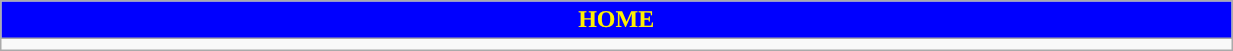<table class="wikitable collapsible collapsed" style="width:65%">
<tr>
<th colspan=6 ! style="color:#FFF000; background:#0000FF">HOME</th>
</tr>
<tr>
<td></td>
</tr>
</table>
